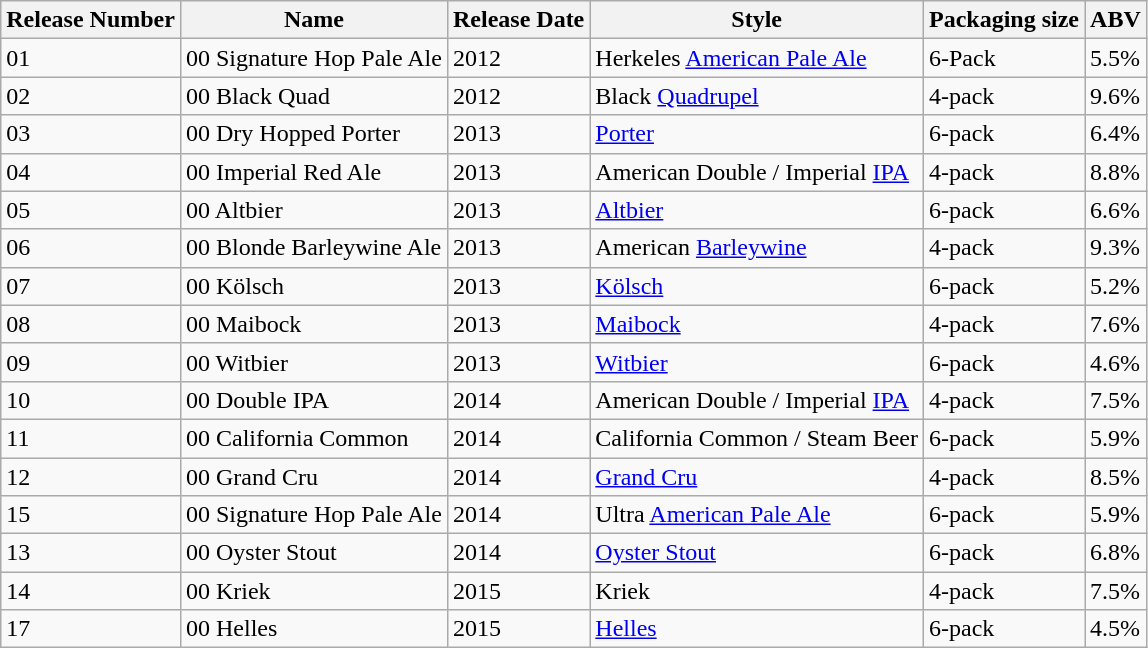<table class="wikitable sortable">
<tr>
<th scope="col">Release Number</th>
<th scope="col">Name</th>
<th scope="col">Release Date</th>
<th scope="col">Style</th>
<th scope="col">Packaging size</th>
<th scope="col">ABV</th>
</tr>
<tr>
<td>01</td>
<td><span>00</span> Signature Hop Pale Ale</td>
<td>2012</td>
<td>Herkeles <a href='#'>American Pale Ale</a></td>
<td>6-Pack</td>
<td>5.5%</td>
</tr>
<tr>
<td>02</td>
<td><span>00</span> Black Quad</td>
<td>2012</td>
<td>Black <a href='#'>Quadrupel</a></td>
<td>4-pack</td>
<td>9.6%</td>
</tr>
<tr>
<td>03</td>
<td><span>00</span> Dry Hopped Porter</td>
<td>2013</td>
<td><a href='#'>Porter</a></td>
<td>6-pack</td>
<td>6.4%</td>
</tr>
<tr>
<td>04</td>
<td><span>00</span> Imperial Red Ale</td>
<td>2013</td>
<td>American Double / Imperial <a href='#'>IPA</a></td>
<td>4-pack</td>
<td>8.8%</td>
</tr>
<tr>
<td>05</td>
<td><span>00</span> Altbier</td>
<td>2013</td>
<td><a href='#'>Altbier</a></td>
<td>6-pack</td>
<td>6.6%</td>
</tr>
<tr>
<td>06</td>
<td><span>00</span> Blonde Barleywine Ale</td>
<td>2013</td>
<td>American <a href='#'>Barleywine</a></td>
<td>4-pack</td>
<td>9.3%</td>
</tr>
<tr>
<td>07</td>
<td><span>00</span> Kölsch</td>
<td>2013</td>
<td><a href='#'> Kölsch</a></td>
<td>6-pack</td>
<td>5.2%</td>
</tr>
<tr>
<td>08</td>
<td><span>00</span> Maibock</td>
<td>2013</td>
<td><a href='#'>Maibock</a></td>
<td>4-pack</td>
<td>7.6%</td>
</tr>
<tr>
<td>09</td>
<td><span>00</span> Witbier</td>
<td>2013</td>
<td><a href='#'>Witbier</a></td>
<td>6-pack</td>
<td>4.6%</td>
</tr>
<tr>
<td>10</td>
<td><span>00</span> Double IPA</td>
<td>2014</td>
<td>American Double / Imperial <a href='#'>IPA</a></td>
<td>4-pack</td>
<td>7.5%</td>
</tr>
<tr>
<td>11</td>
<td><span>00</span> California Common</td>
<td>2014</td>
<td>California Common / Steam Beer</td>
<td>6-pack</td>
<td>5.9%</td>
</tr>
<tr>
<td>12</td>
<td><span>00</span> Grand Cru</td>
<td>2014</td>
<td><a href='#'> Grand Cru</a></td>
<td>4-pack</td>
<td>8.5%</td>
</tr>
<tr>
<td>15</td>
<td><span>00</span> Signature Hop Pale Ale</td>
<td>2014</td>
<td>Ultra <a href='#'>American Pale Ale</a></td>
<td>6-pack</td>
<td>5.9%</td>
</tr>
<tr>
<td>13</td>
<td><span>00</span> Oyster Stout</td>
<td>2014</td>
<td><a href='#'>Oyster Stout</a></td>
<td>6-pack</td>
<td>6.8%</td>
</tr>
<tr>
<td>14</td>
<td><span>00</span> Kriek</td>
<td>2015</td>
<td>Kriek</td>
<td>4-pack</td>
<td>7.5%</td>
</tr>
<tr>
<td>17</td>
<td><span>00</span> Helles</td>
<td>2015</td>
<td><a href='#'>Helles</a></td>
<td>6-pack</td>
<td>4.5%</td>
</tr>
</table>
